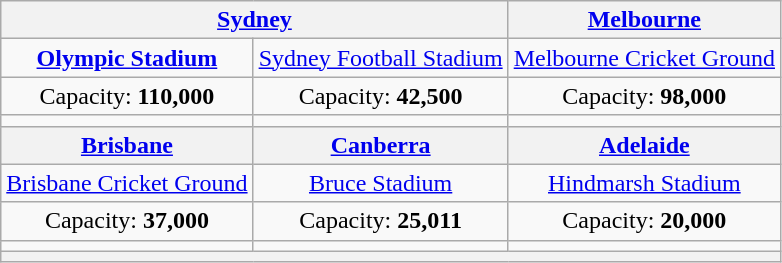<table class="wikitable" style="text-align:center">
<tr>
<th colspan=2><a href='#'>Sydney</a></th>
<th><a href='#'>Melbourne</a></th>
</tr>
<tr>
<td><strong><a href='#'>Olympic Stadium</a></strong></td>
<td><a href='#'>Sydney Football Stadium</a></td>
<td><a href='#'>Melbourne Cricket Ground</a></td>
</tr>
<tr>
<td>Capacity: <strong>110,000</strong></td>
<td>Capacity: <strong>42,500</strong></td>
<td>Capacity: <strong>98,000</strong></td>
</tr>
<tr>
<td></td>
<td></td>
<td></td>
</tr>
<tr>
<th><a href='#'>Brisbane</a></th>
<th><a href='#'>Canberra</a></th>
<th><a href='#'>Adelaide</a></th>
</tr>
<tr>
<td><a href='#'>Brisbane Cricket Ground</a></td>
<td><a href='#'>Bruce Stadium</a></td>
<td><a href='#'>Hindmarsh Stadium</a></td>
</tr>
<tr>
<td>Capacity: <strong>37,000</strong></td>
<td>Capacity: <strong>25,011</strong></td>
<td>Capacity: <strong>20,000</strong></td>
</tr>
<tr>
<td></td>
<td></td>
<td></td>
</tr>
<tr>
<th colspan=3></th>
</tr>
</table>
